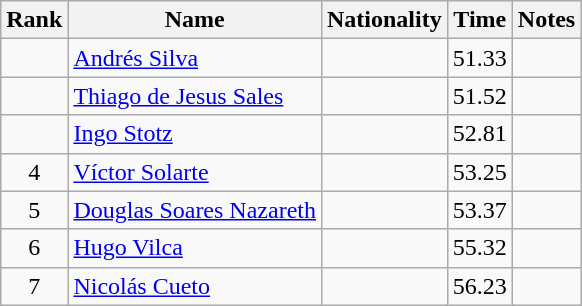<table class="wikitable sortable" style="text-align:center">
<tr>
<th>Rank</th>
<th>Name</th>
<th>Nationality</th>
<th>Time</th>
<th>Notes</th>
</tr>
<tr>
<td align=center></td>
<td align=left><a href='#'>Andrés Silva</a></td>
<td align=left></td>
<td>51.33</td>
<td></td>
</tr>
<tr>
<td align=center></td>
<td align=left><a href='#'>Thiago de Jesus Sales</a></td>
<td align=left></td>
<td>51.52</td>
<td></td>
</tr>
<tr>
<td align=center></td>
<td align=left><a href='#'>Ingo Stotz</a></td>
<td align=left></td>
<td>52.81</td>
<td></td>
</tr>
<tr>
<td align=center>4</td>
<td align=left><a href='#'>Víctor Solarte</a></td>
<td align=left></td>
<td>53.25</td>
<td></td>
</tr>
<tr>
<td align=center>5</td>
<td align=left><a href='#'>Douglas Soares Nazareth</a></td>
<td align=left></td>
<td>53.37</td>
<td></td>
</tr>
<tr>
<td align=center>6</td>
<td align=left><a href='#'>Hugo Vilca</a></td>
<td align=left></td>
<td>55.32</td>
<td></td>
</tr>
<tr>
<td align=center>7</td>
<td align=left><a href='#'>Nicolás Cueto</a></td>
<td align=left></td>
<td>56.23</td>
<td></td>
</tr>
</table>
